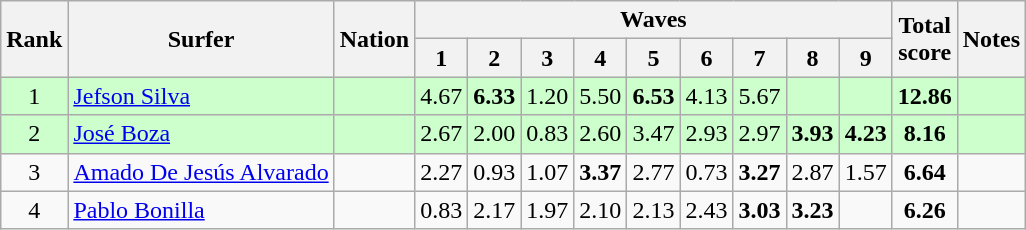<table class="wikitable sortable" style="text-align:center">
<tr>
<th rowspan=2>Rank</th>
<th rowspan=2>Surfer</th>
<th rowspan=2>Nation</th>
<th colspan=9>Waves</th>
<th rowspan=2>Total<br>score</th>
<th rowspan=2>Notes</th>
</tr>
<tr>
<th>1</th>
<th>2</th>
<th>3</th>
<th>4</th>
<th>5</th>
<th>6</th>
<th>7</th>
<th>8</th>
<th>9</th>
</tr>
<tr bgcolor=ccffcc>
<td>1</td>
<td align=left><a href='#'>Jefson Silva</a></td>
<td align=left></td>
<td>4.67</td>
<td><strong>6.33</strong></td>
<td>1.20</td>
<td>5.50</td>
<td><strong>6.53</strong></td>
<td>4.13</td>
<td>5.67</td>
<td></td>
<td></td>
<td><strong>12.86</strong></td>
<td></td>
</tr>
<tr bgcolor=ccffcc>
<td>2</td>
<td align=left><a href='#'>José Boza</a></td>
<td align=left></td>
<td>2.67</td>
<td>2.00</td>
<td>0.83</td>
<td>2.60</td>
<td>3.47</td>
<td>2.93</td>
<td>2.97</td>
<td><strong>3.93</strong></td>
<td><strong>4.23</strong></td>
<td><strong>8.16</strong></td>
<td></td>
</tr>
<tr>
<td>3</td>
<td align=left><a href='#'>Amado De Jesús Alvarado</a></td>
<td align=left></td>
<td>2.27</td>
<td>0.93</td>
<td>1.07</td>
<td><strong>3.37</strong></td>
<td>2.77</td>
<td>0.73</td>
<td><strong>3.27</strong></td>
<td>2.87</td>
<td>1.57</td>
<td><strong>6.64</strong></td>
<td></td>
</tr>
<tr>
<td>4</td>
<td align=left><a href='#'>Pablo Bonilla</a></td>
<td align=left></td>
<td>0.83</td>
<td>2.17</td>
<td>1.97</td>
<td>2.10</td>
<td>2.13</td>
<td>2.43</td>
<td><strong>3.03</strong></td>
<td><strong>3.23</strong></td>
<td></td>
<td><strong>6.26</strong></td>
<td></td>
</tr>
</table>
